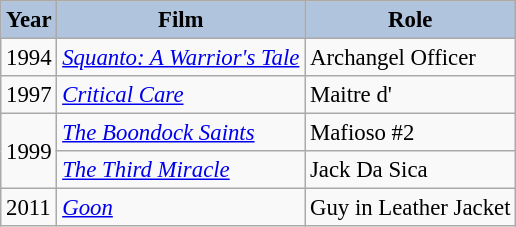<table class="wikitable" style="font-size:95%;">
<tr>
<th style="background:#B0C4DE;">Year</th>
<th style="background:#B0C4DE;">Film</th>
<th style="background:#B0C4DE;">Role</th>
</tr>
<tr>
<td>1994</td>
<td><em><a href='#'>Squanto: A Warrior's Tale</a></em></td>
<td>Archangel Officer</td>
</tr>
<tr>
<td>1997</td>
<td><em><a href='#'>Critical Care</a></em></td>
<td>Maitre d'</td>
</tr>
<tr>
<td rowspan=2>1999</td>
<td><em><a href='#'>The Boondock Saints</a></em></td>
<td>Mafioso #2</td>
</tr>
<tr>
<td><em><a href='#'>The Third Miracle</a></em></td>
<td>Jack Da Sica</td>
</tr>
<tr>
<td>2011</td>
<td><em><a href='#'>Goon</a></em></td>
<td>Guy in Leather Jacket</td>
</tr>
</table>
